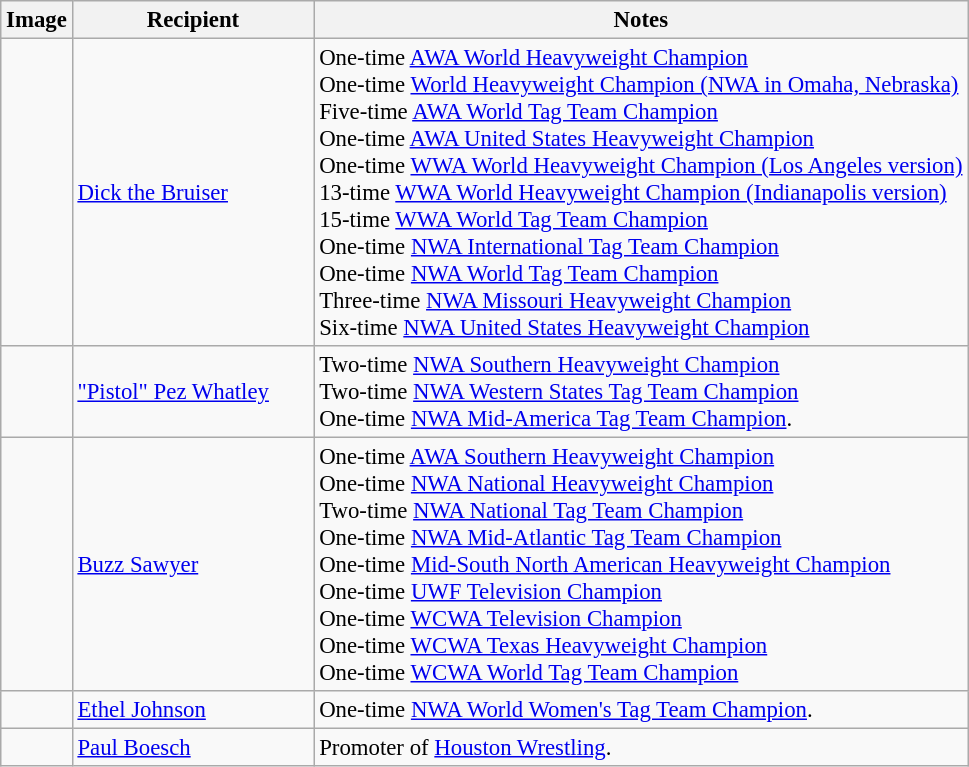<table class="wikitable" style="font-size: 95%">
<tr>
<th class="unsortable">Image</th>
<th style="width:25%;">Recipient<br></th>
<th class="unsortable">Notes</th>
</tr>
<tr>
<td></td>
<td><a href='#'>Dick the Bruiser</a><br></td>
<td>One-time <a href='#'>AWA World Heavyweight Champion</a><br>One-time <a href='#'>World Heavyweight Champion (NWA in Omaha, Nebraska)</a><br>Five-time <a href='#'>AWA World Tag Team Champion</a><br>One-time <a href='#'>AWA United States Heavyweight Champion</a><br>One-time <a href='#'>WWA World Heavyweight Champion (Los Angeles version)</a><br>13-time <a href='#'>WWA World Heavyweight Champion (Indianapolis version)</a><br>15-time <a href='#'>WWA World Tag Team Champion</a><br>One-time <a href='#'>NWA International Tag Team Champion</a><br>One-time <a href='#'>NWA World Tag Team Champion</a><br>Three-time <a href='#'>NWA Missouri Heavyweight Champion</a><br>Six-time <a href='#'>NWA United States Heavyweight Champion</a></td>
</tr>
<tr>
<td></td>
<td><a href='#'>"Pistol" Pez Whatley</a><br></td>
<td>Two-time <a href='#'>NWA Southern Heavyweight Champion</a><br>Two-time <a href='#'>NWA Western States Tag Team Champion</a><br>One-time <a href='#'>NWA Mid-America Tag Team Champion</a>.</td>
</tr>
<tr>
<td></td>
<td><a href='#'>Buzz Sawyer</a><br></td>
<td>One-time <a href='#'>AWA Southern Heavyweight Champion</a><br>One-time <a href='#'>NWA National Heavyweight Champion</a><br>Two-time <a href='#'>NWA National Tag Team Champion</a><br>One-time <a href='#'>NWA Mid-Atlantic Tag Team Champion</a><br>One-time <a href='#'>Mid-South North American Heavyweight Champion</a><br>One-time <a href='#'>UWF Television Champion</a><br>One-time <a href='#'>WCWA Television Champion</a><br>One-time <a href='#'>WCWA Texas Heavyweight Champion</a><br>One-time <a href='#'>WCWA World Tag Team Champion</a></td>
</tr>
<tr>
<td></td>
<td><a href='#'>Ethel Johnson</a><br></td>
<td>One-time <a href='#'>NWA World Women's Tag Team Champion</a>.</td>
</tr>
<tr>
<td></td>
<td><a href='#'>Paul Boesch</a></td>
<td>Promoter of <a href='#'>Houston Wrestling</a>.</td>
</tr>
</table>
